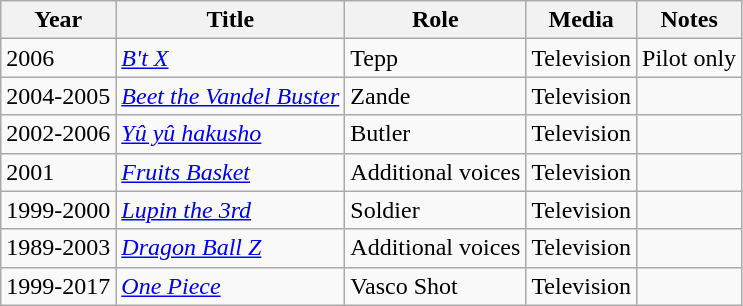<table class="wikitable sortable">
<tr>
<th>Year</th>
<th>Title</th>
<th>Role</th>
<th>Media</th>
<th>Notes</th>
</tr>
<tr>
<td>2006</td>
<td><em><a href='#'>B't X</a></em></td>
<td>Tepp</td>
<td>Television</td>
<td>Pilot only</td>
</tr>
<tr>
<td>2004-2005</td>
<td><em><a href='#'>Beet the Vandel Buster</a></em></td>
<td>Zande</td>
<td>Television</td>
<td></td>
</tr>
<tr>
<td>2002-2006</td>
<td><em><a href='#'>Yû yû hakusho</a></em></td>
<td>Butler</td>
<td>Television</td>
<td></td>
</tr>
<tr>
<td>2001</td>
<td><em><a href='#'>Fruits Basket</a></em></td>
<td>Additional voices</td>
<td>Television</td>
<td></td>
</tr>
<tr>
<td>1999-2000</td>
<td><em><a href='#'>Lupin the 3rd</a></em></td>
<td>Soldier</td>
<td>Television</td>
<td></td>
</tr>
<tr>
<td>1989-2003</td>
<td><em><a href='#'>Dragon Ball Z</a></em></td>
<td>Additional voices</td>
<td>Television</td>
<td></td>
</tr>
<tr>
<td>1999-2017</td>
<td><em><a href='#'>One Piece</a></em></td>
<td>Vasco Shot</td>
<td>Television</td>
<td></td>
</tr>
</table>
